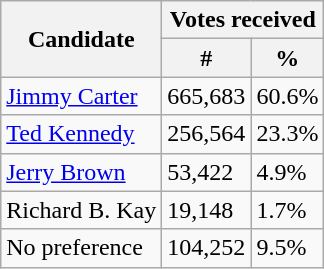<table class="wikitable">
<tr>
<th rowspan="2">Candidate</th>
<th colspan="2">Votes received</th>
</tr>
<tr>
<th>#</th>
<th>%</th>
</tr>
<tr>
<td><a href='#'>Jimmy Carter</a></td>
<td>665,683</td>
<td>60.6%</td>
</tr>
<tr>
<td><a href='#'>Ted Kennedy</a></td>
<td>256,564</td>
<td>23.3%</td>
</tr>
<tr>
<td><a href='#'>Jerry Brown</a></td>
<td>53,422</td>
<td>4.9%</td>
</tr>
<tr>
<td>Richard B. Kay</td>
<td>19,148</td>
<td>1.7%</td>
</tr>
<tr>
<td>No preference</td>
<td>104,252</td>
<td>9.5%</td>
</tr>
</table>
